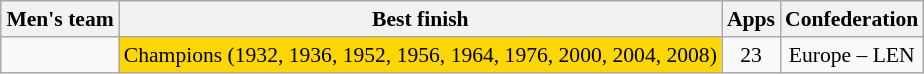<table class="wikitable" style="text-align: center; font-size: 90%; margin-left: 1em;">
<tr>
<th>Men's team</th>
<th>Best finish</th>
<th>Apps</th>
<th>Confederation</th>
</tr>
<tr>
<td style="text-align: left;"></td>
<td style="background-color: gold; text-align: left;">Champions (1932, 1936, 1952, 1956, 1964, 1976, 2000, 2004, 2008)</td>
<td>23</td>
<td>Europe – LEN</td>
</tr>
</table>
